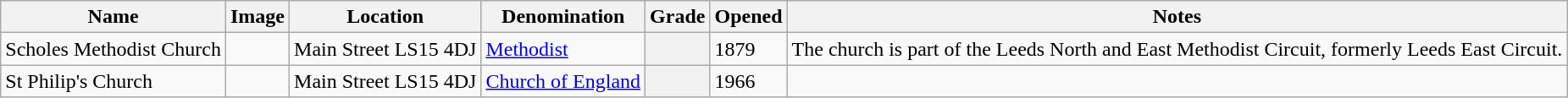<table class="wikitable sortable">
<tr>
<th>Name</th>
<th class="unsortable">Image</th>
<th>Location</th>
<th>Denomination</th>
<th>Grade</th>
<th>Opened</th>
<th class="unsortable">Notes</th>
</tr>
<tr>
<td>Scholes Methodist Church </td>
<td></td>
<td>Main Street LS15 4DJ</td>
<td><a href='#'>Methodist</a></td>
<th></th>
<td>1879</td>
<td>The church is part of the Leeds North and East Methodist Circuit, formerly Leeds East Circuit.</td>
</tr>
<tr>
<td>St Philip's Church </td>
<td></td>
<td>Main Street LS15 4DJ</td>
<td><a href='#'>Church of England</a></td>
<th></th>
<td>1966</td>
<td></td>
</tr>
</table>
